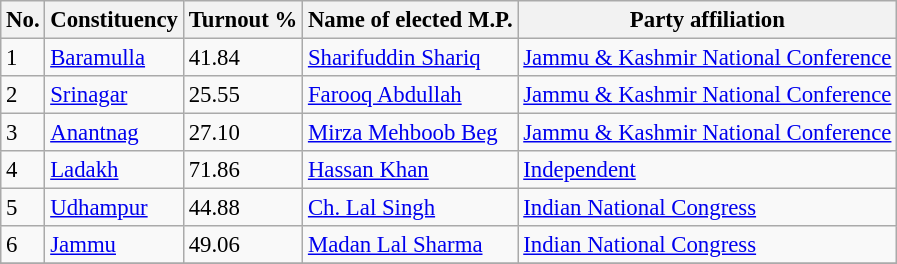<table class="sortable wikitable" style="font-size: 95%;">
<tr>
<th>No.</th>
<th>Constituency</th>
<th>Turnout %</th>
<th>Name of elected M.P.</th>
<th>Party affiliation</th>
</tr>
<tr>
<td>1</td>
<td><a href='#'>Baramulla</a></td>
<td>41.84</td>
<td><a href='#'>Sharifuddin Shariq</a></td>
<td><a href='#'>Jammu & Kashmir National Conference</a></td>
</tr>
<tr>
<td>2</td>
<td><a href='#'>Srinagar</a></td>
<td>25.55</td>
<td><a href='#'>Farooq Abdullah</a></td>
<td><a href='#'>Jammu & Kashmir National Conference</a></td>
</tr>
<tr>
<td>3</td>
<td><a href='#'>Anantnag</a></td>
<td>27.10</td>
<td><a href='#'>Mirza Mehboob Beg</a></td>
<td><a href='#'>Jammu & Kashmir National Conference</a></td>
</tr>
<tr>
<td>4</td>
<td><a href='#'>Ladakh</a></td>
<td>71.86</td>
<td><a href='#'>Hassan Khan</a></td>
<td><a href='#'>Independent</a></td>
</tr>
<tr>
<td>5</td>
<td><a href='#'>Udhampur</a></td>
<td>44.88</td>
<td><a href='#'>Ch. Lal Singh</a></td>
<td><a href='#'>Indian National Congress</a></td>
</tr>
<tr>
<td>6</td>
<td><a href='#'>Jammu</a></td>
<td>49.06</td>
<td><a href='#'>Madan Lal Sharma</a></td>
<td><a href='#'>Indian National Congress</a></td>
</tr>
<tr>
</tr>
</table>
